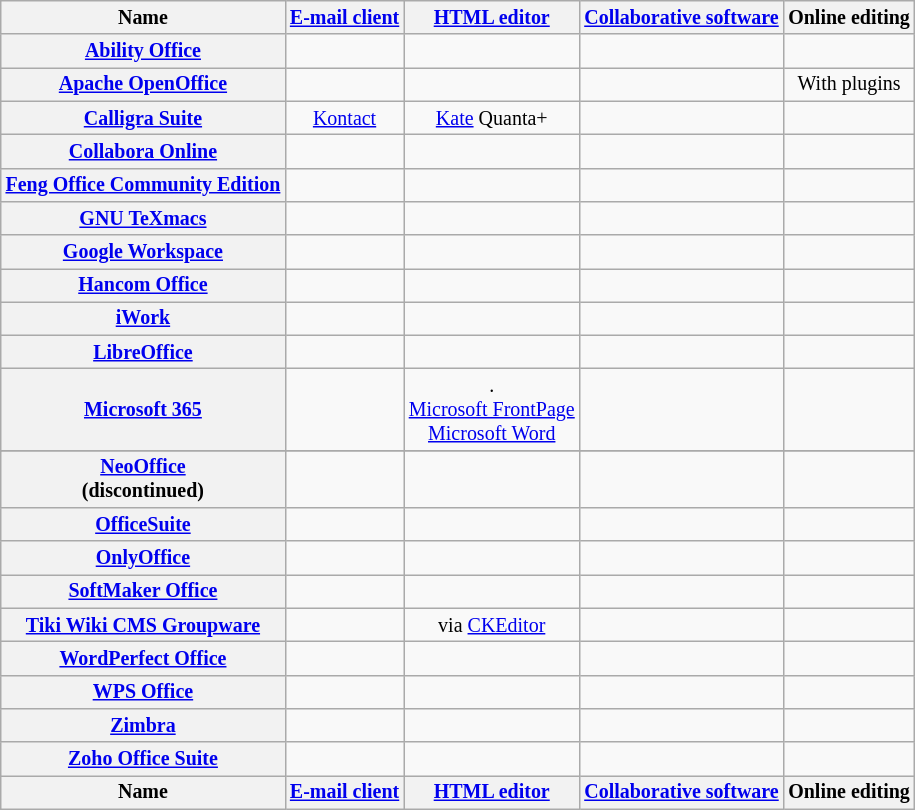<table class="wikitable sticky-header sortable sort-under" style="font-size: smaller; text-align: center; width: auto">
<tr>
<th>Name</th>
<th><a href='#'>E-mail client</a></th>
<th><a href='#'>HTML editor</a></th>
<th><a href='#'>Collaborative software</a></th>
<th>Online editing</th>
</tr>
<tr>
<th><a href='#'>Ability Office</a></th>
<td></td>
<td></td>
<td></td>
<td></td>
</tr>
<tr>
<th><a href='#'>Apache OpenOffice</a></th>
<td></td>
<td></td>
<td></td>
<td> With plugins</td>
</tr>
<tr>
<th><a href='#'>Calligra Suite</a></th>
<td><a href='#'>Kontact</a></td>
<td><a href='#'>Kate</a> Quanta+</td>
<td></td>
<td></td>
</tr>
<tr>
<th><a href='#'>Collabora Online</a></th>
<td></td>
<td></td>
<td></td>
<td></td>
</tr>
<tr>
<th><a href='#'>Feng Office Community Edition</a></th>
<td></td>
<td></td>
<td></td>
<td></td>
</tr>
<tr>
<th><a href='#'>GNU TeXmacs</a></th>
<td></td>
<td></td>
<td></td>
<td></td>
</tr>
<tr>
<th><a href='#'>Google Workspace</a></th>
<td></td>
<td></td>
<td></td>
<td></td>
</tr>
<tr>
<th><a href='#'>Hancom Office</a></th>
<td></td>
<td></td>
<td></td>
<td></td>
</tr>
<tr>
<th><a href='#'>iWork</a></th>
<td></td>
<td></td>
<td></td>
<td></td>
</tr>
<tr>
<th><a href='#'>LibreOffice</a></th>
<td></td>
<td></td>
<td></td>
<td></td>
</tr>
<tr>
<th><a href='#'>Microsoft 365</a></th>
<td></td>
<td>.<br><a href='#'>Microsoft FrontPage</a><br><a href='#'>Microsoft Word</a></td>
<td></td>
<td></td>
</tr>
<tr>
</tr>
<tr>
<th><a href='#'>NeoOffice</a> <br>(discontinued)</th>
<td></td>
<td></td>
<td></td>
<td></td>
</tr>
<tr>
<th><a href='#'>OfficeSuite</a></th>
<td></td>
<td></td>
<td></td>
<td></td>
</tr>
<tr>
<th><a href='#'>OnlyOffice</a></th>
<td></td>
<td></td>
<td></td>
<td></td>
</tr>
<tr>
<th><a href='#'>SoftMaker Office</a></th>
<td></td>
<td></td>
<td></td>
<td></td>
</tr>
<tr>
<th><a href='#'>Tiki Wiki CMS Groupware</a></th>
<td></td>
<td> via <a href='#'>CKEditor</a></td>
<td></td>
<td></td>
</tr>
<tr>
<th><a href='#'>WordPerfect Office</a></th>
<td></td>
<td></td>
<td></td>
<td></td>
</tr>
<tr>
<th><a href='#'>WPS Office</a></th>
<td></td>
<td></td>
<td></td>
<td></td>
</tr>
<tr>
<th><a href='#'>Zimbra</a></th>
<td></td>
<td></td>
<td></td>
<td></td>
</tr>
<tr>
<th><a href='#'>Zoho Office Suite</a></th>
<td></td>
<td></td>
<td></td>
<td></td>
</tr>
<tr class="sortbottom">
<th>Name</th>
<th><a href='#'>E-mail client</a></th>
<th><a href='#'>HTML editor</a></th>
<th><a href='#'>Collaborative software</a></th>
<th>Online editing</th>
</tr>
</table>
